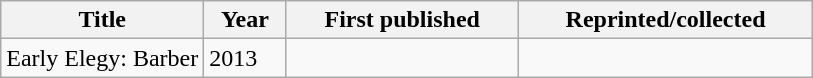<table class="wikitable">
<tr>
<th width=25%>Title</th>
<th>Year</th>
<th>First published</th>
<th>Reprinted/collected</th>
</tr>
<tr>
<td>Early Elegy: Barber</td>
<td>2013</td>
<td></td>
<td></td>
</tr>
</table>
